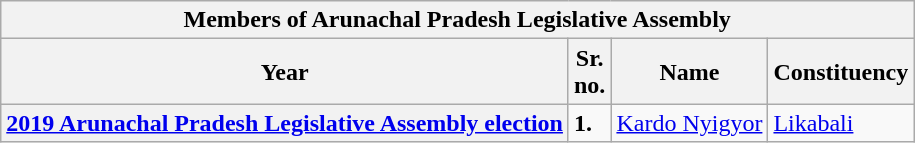<table class="wikitable sortable">
<tr>
<th colspan="4">Members of Arunachal Pradesh Legislative Assembly</th>
</tr>
<tr>
<th>Year</th>
<th>Sr.<br>no.</th>
<th>Name</th>
<th>Constituency</th>
</tr>
<tr>
<th><a href='#'>2019 Arunachal Pradesh Legislative Assembly election</a></th>
<td><strong>1.</strong></td>
<td><a href='#'>Kardo Nyigyor</a></td>
<td><a href='#'>Likabali</a></td>
</tr>
</table>
